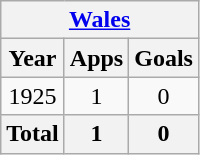<table class="wikitable" style="text-align:center">
<tr>
<th colspan=3><a href='#'>Wales</a></th>
</tr>
<tr>
<th>Year</th>
<th>Apps</th>
<th>Goals</th>
</tr>
<tr>
<td>1925</td>
<td>1</td>
<td>0</td>
</tr>
<tr>
<th>Total</th>
<th>1</th>
<th>0</th>
</tr>
</table>
